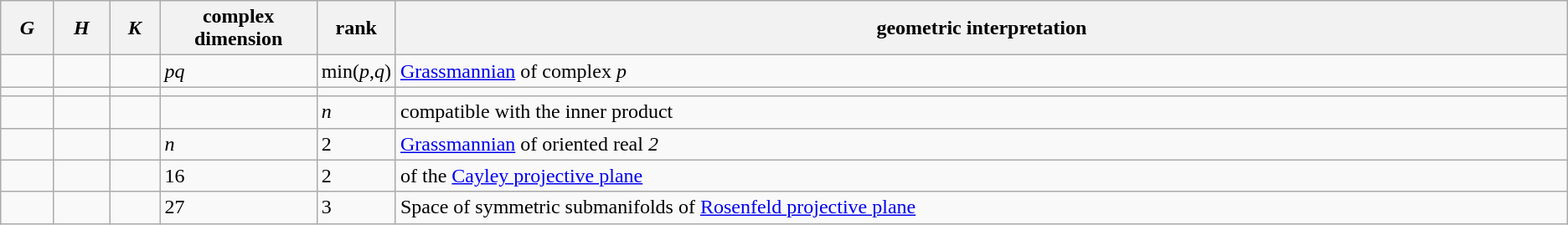<table class="wikitable">
<tr>
<th><em>G</em></th>
<th><em>H</em></th>
<th><em>K</em></th>
<th width=10%>complex dimension</th>
<th width=5%>rank</th>
<th>geometric interpretation</th>
</tr>
<tr>
<td></td>
<td></td>
<td></td>
<td><em>pq</em></td>
<td>min(<em>p</em>,<em>q</em>)</td>
<td><a href='#'>Grassmannian</a> of complex <em>p</em></td>
</tr>
<tr>
<td></td>
<td></td>
<td></td>
<td></td>
<td></td>
<td></td>
</tr>
<tr>
<td></td>
<td></td>
<td></td>
<td></td>
<td><em>n</em></td>
<td> compatible with the inner product</td>
</tr>
<tr>
<td></td>
<td></td>
<td></td>
<td><em>n</em></td>
<td>2</td>
<td><a href='#'>Grassmannian</a> of oriented real <em>2</em></td>
</tr>
<tr>
<td></td>
<td></td>
<td></td>
<td>16</td>
<td>2</td>
<td> of the <a href='#'>Cayley projective plane</a></td>
</tr>
<tr>
<td></td>
<td></td>
<td></td>
<td>27</td>
<td>3</td>
<td>Space of symmetric submanifolds of <a href='#'>Rosenfeld projective plane</a></td>
</tr>
</table>
